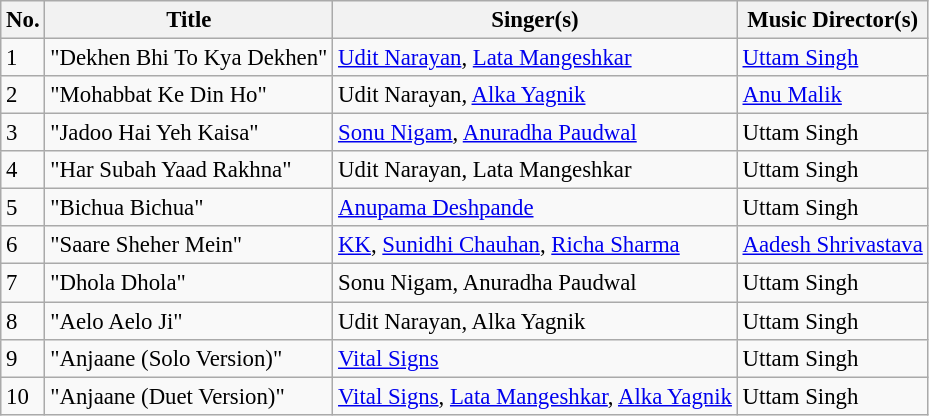<table class="wikitable" style="font-size:95%;">
<tr>
<th>No.</th>
<th>Title</th>
<th>Singer(s)</th>
<th>Music Director(s)</th>
</tr>
<tr>
<td>1</td>
<td>"Dekhen Bhi To Kya Dekhen"</td>
<td><a href='#'>Udit Narayan</a>, <a href='#'>Lata Mangeshkar</a></td>
<td><a href='#'>Uttam Singh</a></td>
</tr>
<tr>
<td>2</td>
<td>"Mohabbat Ke Din Ho"</td>
<td>Udit Narayan, <a href='#'>Alka Yagnik</a></td>
<td><a href='#'>Anu Malik</a></td>
</tr>
<tr>
<td>3</td>
<td>"Jadoo Hai Yeh Kaisa"</td>
<td><a href='#'>Sonu Nigam</a>, <a href='#'>Anuradha Paudwal</a></td>
<td>Uttam Singh</td>
</tr>
<tr>
<td>4</td>
<td>"Har Subah Yaad Rakhna"</td>
<td>Udit Narayan, Lata Mangeshkar</td>
<td>Uttam Singh</td>
</tr>
<tr>
<td>5</td>
<td>"Bichua Bichua"</td>
<td><a href='#'>Anupama Deshpande</a></td>
<td>Uttam Singh</td>
</tr>
<tr>
<td>6</td>
<td>"Saare Sheher Mein"</td>
<td><a href='#'>KK</a>, <a href='#'>Sunidhi Chauhan</a>, <a href='#'>Richa Sharma</a></td>
<td><a href='#'>Aadesh Shrivastava</a></td>
</tr>
<tr>
<td>7</td>
<td>"Dhola Dhola"</td>
<td>Sonu Nigam, Anuradha Paudwal</td>
<td>Uttam Singh</td>
</tr>
<tr>
<td>8</td>
<td>"Aelo Aelo Ji"</td>
<td>Udit Narayan, Alka Yagnik</td>
<td>Uttam Singh</td>
</tr>
<tr>
<td>9</td>
<td>"Anjaane (Solo Version)"</td>
<td><a href='#'>Vital Signs</a></td>
<td>Uttam Singh</td>
</tr>
<tr>
<td>10</td>
<td>"Anjaane (Duet Version)"</td>
<td><a href='#'>Vital Signs</a>, <a href='#'>Lata Mangeshkar</a>, <a href='#'>Alka Yagnik</a></td>
<td>Uttam Singh</td>
</tr>
</table>
